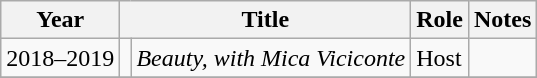<table class="wikitable">
<tr>
<th>Year</th>
<th colspan="2">Title</th>
<th>Role</th>
<th>Notes</th>
</tr>
<tr>
<td>2018–2019</td>
<td></td>
<td><em>Beauty, with Mica Viciconte</em></td>
<td>Host</td>
<td></td>
</tr>
<tr>
</tr>
</table>
